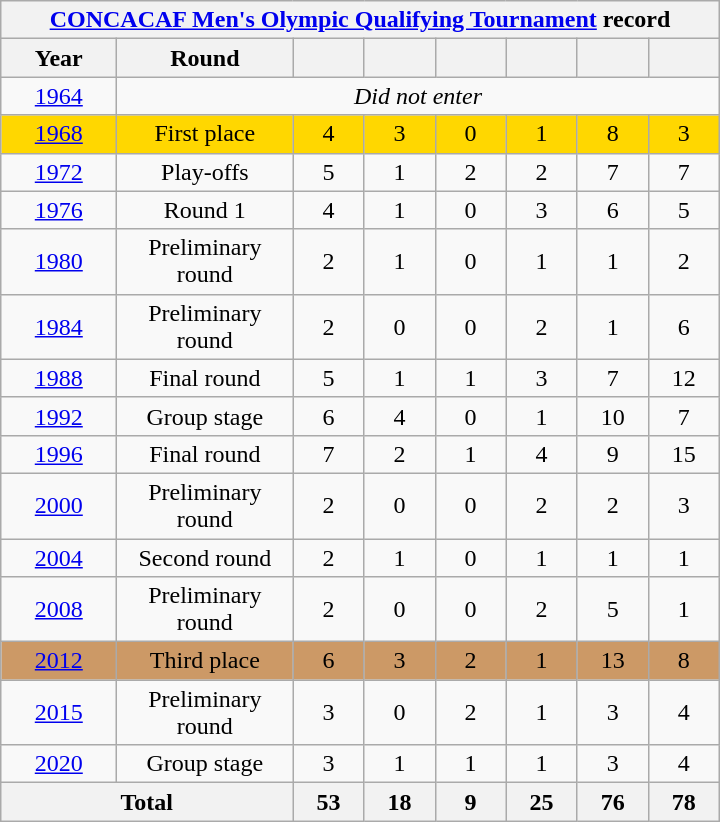<table class="wikitable" style="text-align: center;">
<tr>
<th colspan=9><a href='#'>CONCACAF Men's Olympic Qualifying Tournament</a> record</th>
</tr>
<tr>
<th width=70>Year</th>
<th width=110>Round</th>
<th width=40></th>
<th width=40></th>
<th width=40></th>
<th width=40></th>
<th width=40></th>
<th width=40></th>
</tr>
<tr>
<td><a href='#'>1964</a></td>
<td colspan=8><em>Did not enter</em></td>
</tr>
<tr style="background:Gold;">
<td><a href='#'>1968</a></td>
<td>First place</td>
<td>4</td>
<td>3</td>
<td>0</td>
<td>1</td>
<td>8</td>
<td>3</td>
</tr>
<tr>
<td><a href='#'>1972</a></td>
<td>Play-offs</td>
<td>5</td>
<td>1</td>
<td>2</td>
<td>2</td>
<td>7</td>
<td>7</td>
</tr>
<tr>
<td><a href='#'>1976</a></td>
<td>Round 1</td>
<td>4</td>
<td>1</td>
<td>0</td>
<td>3</td>
<td>6</td>
<td>5</td>
</tr>
<tr>
<td><a href='#'>1980</a></td>
<td>Preliminary round</td>
<td>2</td>
<td>1</td>
<td>0</td>
<td>1</td>
<td>1</td>
<td>2</td>
</tr>
<tr>
<td><a href='#'>1984</a></td>
<td>Preliminary round</td>
<td>2</td>
<td>0</td>
<td>0</td>
<td>2</td>
<td>1</td>
<td>6</td>
</tr>
<tr>
<td><a href='#'>1988</a></td>
<td>Final round</td>
<td>5</td>
<td>1</td>
<td>1</td>
<td>3</td>
<td>7</td>
<td>12</td>
</tr>
<tr>
<td><a href='#'>1992</a></td>
<td>Group stage</td>
<td>6</td>
<td>4</td>
<td>0</td>
<td>1</td>
<td>10</td>
<td>7</td>
</tr>
<tr>
<td> <a href='#'>1996</a></td>
<td>Final round</td>
<td>7</td>
<td>2</td>
<td>1</td>
<td>4</td>
<td>9</td>
<td>15</td>
</tr>
<tr>
<td> <a href='#'>2000</a></td>
<td>Preliminary round</td>
<td>2</td>
<td>0</td>
<td>0</td>
<td>2</td>
<td>2</td>
<td>3</td>
</tr>
<tr>
<td> <a href='#'>2004</a></td>
<td>Second round</td>
<td>2</td>
<td>1</td>
<td>0</td>
<td>1</td>
<td>1</td>
<td>1</td>
</tr>
<tr>
<td> <a href='#'>2008</a></td>
<td>Preliminary round</td>
<td>2</td>
<td>0</td>
<td>0</td>
<td>2</td>
<td>5</td>
<td>1</td>
</tr>
<tr style="background:#c96;">
<td> <a href='#'>2012</a></td>
<td>Third place</td>
<td>6</td>
<td>3</td>
<td>2</td>
<td>1</td>
<td>13</td>
<td>8</td>
</tr>
<tr>
<td> <a href='#'>2015</a></td>
<td>Preliminary round</td>
<td>3</td>
<td>0</td>
<td>2</td>
<td>1</td>
<td>3</td>
<td>4</td>
</tr>
<tr>
<td> <a href='#'>2020</a></td>
<td>Group stage</td>
<td>3</td>
<td>1</td>
<td>1</td>
<td>1</td>
<td>3</td>
<td>4</td>
</tr>
<tr>
<th colspan=2>Total</th>
<th>53</th>
<th>18</th>
<th>9</th>
<th>25</th>
<th>76</th>
<th>78</th>
</tr>
</table>
